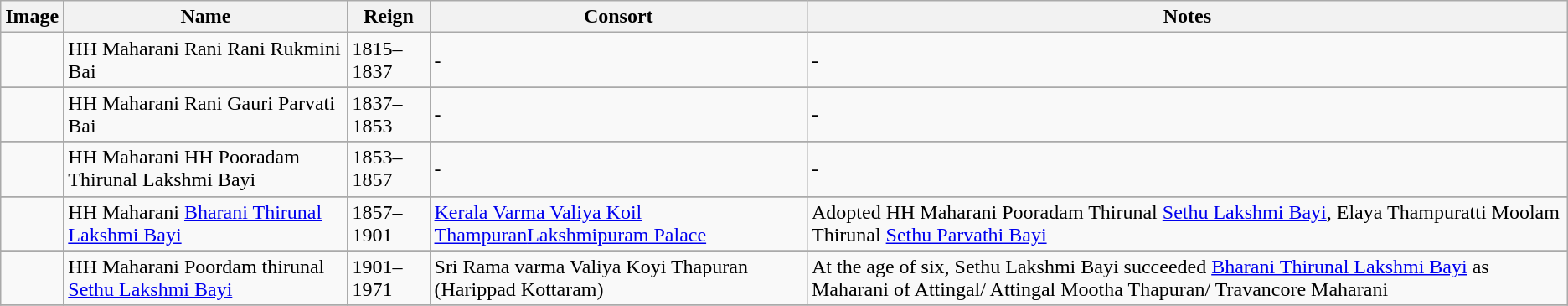<table class="wikitable">
<tr>
<th>Image</th>
<th>Name</th>
<th>Reign</th>
<th>Consort</th>
<th>Notes</th>
</tr>
<tr>
<td></td>
<td>HH Maharani Rani Rani Rukmini Bai</td>
<td>1815–1837</td>
<td>-</td>
<td>-</td>
</tr>
<tr>
</tr>
<tr>
</tr>
<tr>
<td></td>
<td>HH Maharani Rani Gauri Parvati Bai</td>
<td>1837–1853</td>
<td>-</td>
<td>-</td>
</tr>
<tr>
</tr>
<tr>
<td></td>
<td>HH Maharani HH Pooradam Thirunal Lakshmi Bayi</td>
<td>1853–1857</td>
<td>-</td>
<td>-</td>
</tr>
<tr>
</tr>
<tr>
<td></td>
<td>HH Maharani <a href='#'>Bharani Thirunal Lakshmi Bayi</a></td>
<td>1857–1901</td>
<td><a href='#'>Kerala Varma Valiya Koil Thampuran</a><a href='#'>Lakshmipuram Palace</a> </td>
<td>Adopted HH Maharani Pooradam Thirunal <a href='#'>Sethu Lakshmi Bayi</a>, Elaya Thampuratti Moolam Thirunal <a href='#'>Sethu Parvathi Bayi</a></td>
</tr>
<tr>
</tr>
<tr>
<td></td>
<td>HH Maharani Poordam thirunal <a href='#'>Sethu Lakshmi Bayi</a></td>
<td>1901–1971</td>
<td>Sri Rama varma Valiya Koyi Thapuran (Harippad Kottaram)</td>
<td>At the age of six, Sethu Lakshmi Bayi succeeded <a href='#'>Bharani Thirunal Lakshmi Bayi</a> as Maharani of Attingal/ Attingal Mootha Thapuran/ Travancore Maharani</td>
</tr>
<tr>
</tr>
</table>
